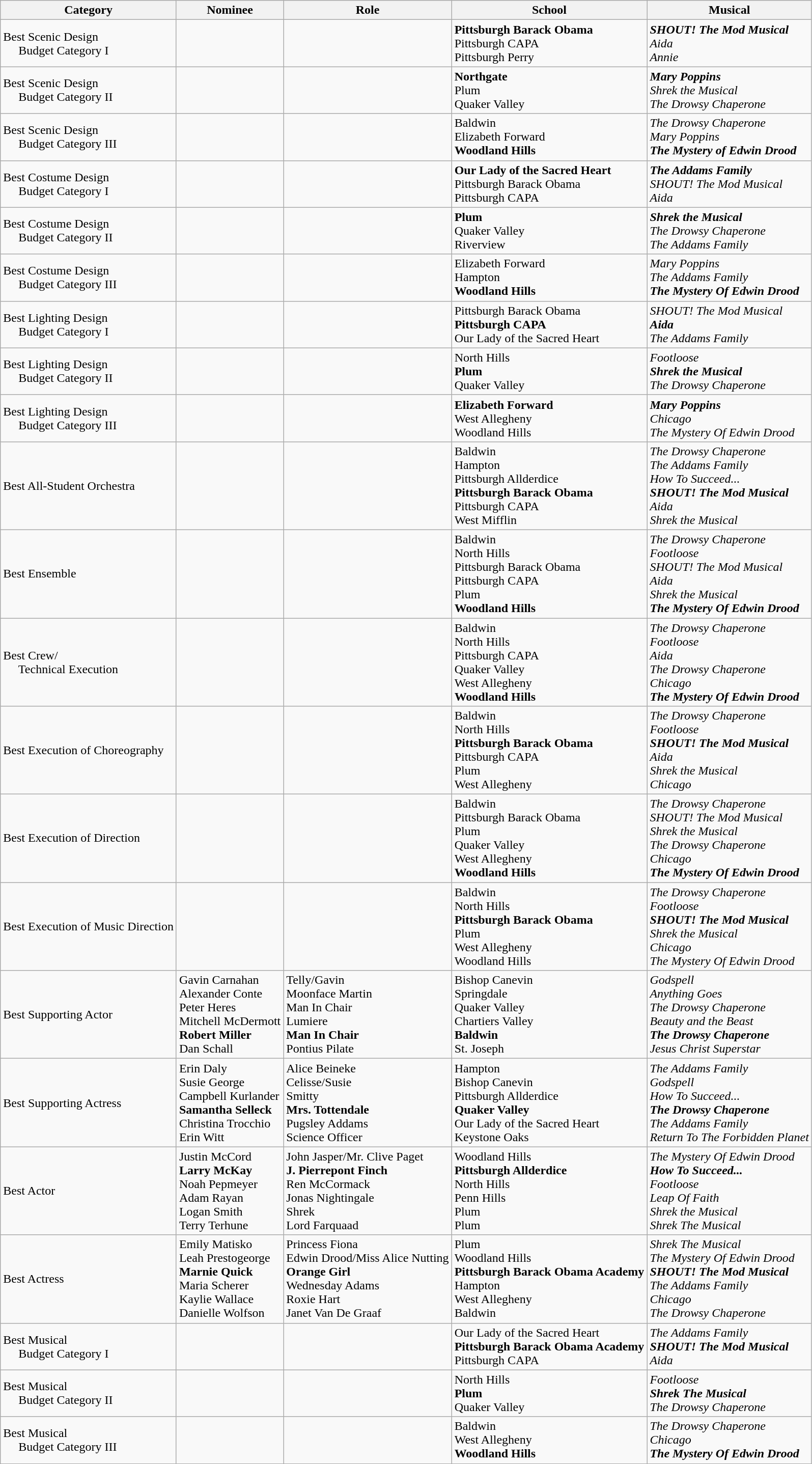<table class="wikitable">
<tr>
<th>Category</th>
<th>Nominee</th>
<th>Role</th>
<th>School</th>
<th>Musical</th>
</tr>
<tr>
<td>Best Scenic Design<br>     Budget Category I</td>
<td></td>
<td></td>
<td><strong>Pittsburgh Barack Obama</strong><br>Pittsburgh CAPA<br>Pittsburgh Perry</td>
<td><strong><em>SHOUT! The Mod Musical</em></strong><br><em>Aida</em><br><em>Annie</em></td>
</tr>
<tr>
<td>Best Scenic Design<br>     Budget Category II</td>
<td></td>
<td></td>
<td><strong>Northgate</strong><br>Plum<br>Quaker Valley</td>
<td><strong><em>Mary Poppins</em></strong><br><em>Shrek the Musical</em><br><em>The Drowsy Chaperone</em></td>
</tr>
<tr>
<td>Best Scenic Design<br>     Budget Category III</td>
<td></td>
<td></td>
<td>Baldwin<br>Elizabeth Forward<br><strong>Woodland Hills</strong></td>
<td><em>The Drowsy Chaperone</em><br><em>Mary Poppins</em><br><strong><em>The Mystery of Edwin Drood</em></strong></td>
</tr>
<tr>
<td>Best Costume Design<br>     Budget Category I</td>
<td></td>
<td></td>
<td><strong>Our Lady of the Sacred Heart</strong><br>Pittsburgh Barack Obama<br>Pittsburgh CAPA</td>
<td><strong><em>The Addams Family</em></strong><br><em>SHOUT! The Mod Musical</em><br><em>Aida</em></td>
</tr>
<tr>
<td>Best Costume Design<br>     Budget Category II</td>
<td></td>
<td></td>
<td><strong>Plum</strong><br>Quaker Valley<br>Riverview</td>
<td><strong><em>Shrek the Musical</em></strong><br><em>The Drowsy Chaperone</em><br><em>The Addams Family</em></td>
</tr>
<tr>
<td>Best Costume Design<br>     Budget Category III</td>
<td></td>
<td></td>
<td>Elizabeth Forward<br>Hampton<br><strong>Woodland Hills</strong></td>
<td><em>Mary Poppins</em><br><em>The Addams Family</em><br><strong><em>The Mystery Of Edwin Drood</em></strong></td>
</tr>
<tr>
<td>Best Lighting Design<br>     Budget Category I</td>
<td></td>
<td></td>
<td>Pittsburgh Barack Obama<br><strong>Pittsburgh CAPA</strong><br>Our Lady of the Sacred Heart</td>
<td><em>SHOUT! The Mod Musical</em><br><strong><em>Aida</em></strong><br><em>The Addams Family</em></td>
</tr>
<tr>
<td>Best Lighting Design<br>     Budget Category II</td>
<td></td>
<td></td>
<td>North Hills<br><strong>Plum</strong><br>Quaker Valley</td>
<td><em>Footloose</em><br><strong><em>Shrek the Musical</em></strong><br><em>The Drowsy Chaperone</em></td>
</tr>
<tr>
<td>Best Lighting Design<br>     Budget Category III</td>
<td></td>
<td></td>
<td><strong>Elizabeth Forward</strong><br>West Allegheny<br>Woodland Hills</td>
<td><strong><em>Mary Poppins</em></strong><br><em>Chicago</em><br><em>The Mystery Of Edwin Drood</em></td>
</tr>
<tr>
<td>Best All-Student Orchestra</td>
<td></td>
<td></td>
<td>Baldwin<br>Hampton<br>Pittsburgh Allderdice<br><strong>Pittsburgh Barack Obama</strong><br>Pittsburgh CAPA<br>West Mifflin</td>
<td><em>The Drowsy Chaperone</em><br><em>The Addams Family</em><br><em>How To Succeed...</em><br><strong><em>SHOUT! The Mod Musical</em></strong><br><em>Aida</em><br><em>Shrek the Musical</em></td>
</tr>
<tr>
<td>Best Ensemble</td>
<td></td>
<td></td>
<td>Baldwin<br>North Hills<br>Pittsburgh Barack Obama<br>Pittsburgh CAPA<br>Plum<br><strong>Woodland Hills</strong></td>
<td><em>The Drowsy Chaperone</em><br><em>Footloose</em><br><em>SHOUT! The Mod Musical</em><br><em>Aida</em><br><em>Shrek the Musical</em><br><strong><em>The Mystery Of Edwin Drood</em></strong></td>
</tr>
<tr>
<td>Best Crew/<br>     Technical Execution</td>
<td></td>
<td></td>
<td>Baldwin<br>North Hills<br>Pittsburgh CAPA<br>Quaker Valley<br>West Allegheny<br><strong>Woodland Hills</strong></td>
<td><em>The Drowsy Chaperone</em><br><em>Footloose</em><br><em>Aida</em><br><em>The Drowsy Chaperone</em><br><em>Chicago</em><br><strong><em>The Mystery Of Edwin Drood</em></strong></td>
</tr>
<tr>
<td>Best Execution of Choreography</td>
<td></td>
<td></td>
<td>Baldwin<br>North Hills<br><strong>Pittsburgh Barack Obama</strong><br>Pittsburgh CAPA<br>Plum<br>West Allegheny</td>
<td><em>The Drowsy Chaperone</em><br><em>Footloose</em><br><strong><em>SHOUT! The Mod Musical</em></strong><br><em>Aida</em><br><em>Shrek the Musical</em><br><em>Chicago</em></td>
</tr>
<tr>
<td>Best Execution of Direction</td>
<td></td>
<td></td>
<td>Baldwin<br>Pittsburgh Barack Obama<br>Plum<br>Quaker Valley<br>West Allegheny<br><strong>Woodland Hills</strong></td>
<td><em>The Drowsy Chaperone</em><br><em>SHOUT! The Mod Musical</em><br><em>Shrek the Musical</em><br><em>The Drowsy Chaperone</em><br><em>Chicago</em><br><strong><em>The Mystery Of Edwin Drood</em></strong></td>
</tr>
<tr>
<td>Best Execution of Music Direction</td>
<td></td>
<td></td>
<td>Baldwin<br>North Hills<br><strong>Pittsburgh Barack Obama</strong><br>Plum<br>West Allegheny<br>Woodland Hills</td>
<td><em>The Drowsy Chaperone</em><br><em>Footloose</em><br><strong><em>SHOUT! The Mod Musical</em></strong><br><em>Shrek the Musical</em><br><em>Chicago</em><br><em>The Mystery Of Edwin Drood</em></td>
</tr>
<tr>
<td>Best Supporting Actor</td>
<td>Gavin Carnahan<br>Alexander Conte<br>Peter Heres<br>Mitchell McDermott<br><strong>Robert Miller</strong><br>Dan Schall</td>
<td>Telly/Gavin<br>Moonface Martin<br>Man In Chair<br>Lumiere<br><strong>Man In Chair</strong><br>Pontius Pilate</td>
<td>Bishop Canevin<br>Springdale<br>Quaker Valley<br>Chartiers Valley<br><strong>Baldwin</strong><br>St. Joseph</td>
<td><em>Godspell</em><br><em>Anything Goes</em><br><em>The Drowsy Chaperone</em><br><em>Beauty and the Beast</em><br><strong><em>The Drowsy Chaperone</em></strong><br><em>Jesus Christ Superstar</em></td>
</tr>
<tr>
<td>Best Supporting Actress</td>
<td>Erin Daly<br>Susie George<br>Campbell Kurlander<br><strong>Samantha Selleck</strong><br>Christina Trocchio<br>Erin Witt</td>
<td>Alice Beineke<br>Celisse/Susie<br>Smitty<br><strong>Mrs. Tottendale</strong><br>Pugsley Addams<br>Science Officer</td>
<td>Hampton<br>Bishop Canevin<br>Pittsburgh Allderdice<br><strong>Quaker Valley</strong><br>Our Lady of the Sacred Heart<br>Keystone Oaks</td>
<td><em>The Addams Family</em><br><em>Godspell</em><br><em>How To Succeed...</em><br><strong><em>The Drowsy Chaperone</em></strong><br><em>The Addams Family</em><br><em>Return To The Forbidden Planet</em></td>
</tr>
<tr>
<td>Best Actor</td>
<td>Justin McCord<br><strong>Larry McKay</strong><br>Noah Pepmeyer<br>Adam Rayan<br>Logan Smith<br>Terry Terhune</td>
<td>John Jasper/Mr. Clive Paget<br><strong>J. Pierrepont Finch</strong><br>Ren McCormack<br>Jonas Nightingale<br>Shrek<br>Lord Farquaad</td>
<td>Woodland Hills<br><strong>Pittsburgh Allderdice</strong><br>North Hills<br>Penn Hills<br>Plum<br>Plum</td>
<td><em>The Mystery Of Edwin Drood</em><br><strong><em>How To Succeed...</em></strong><br><em>Footloose</em><br><em>Leap Of Faith</em><br><em>Shrek the Musical</em><br><em>Shrek The Musical</em></td>
</tr>
<tr>
<td>Best Actress</td>
<td>Emily Matisko<br>Leah Prestogeorge<br><strong>Marnie Quick</strong><br>Maria Scherer<br>Kaylie Wallace<br>Danielle Wolfson</td>
<td>Princess Fiona<br>Edwin Drood/Miss Alice Nutting<br><strong>Orange Girl</strong><br>Wednesday Adams<br>Roxie Hart<br>Janet Van De Graaf</td>
<td>Plum<br>Woodland Hills<br><strong>Pittsburgh Barack Obama Academy</strong><br>Hampton<br>West Allegheny<br>Baldwin</td>
<td><em>Shrek The Musical</em><br><em>The Mystery Of Edwin Drood</em><br><strong><em>SHOUT! The Mod Musical</em></strong><br><em>The Addams Family</em><br><em>Chicago</em><br><em>The Drowsy Chaperone</em></td>
</tr>
<tr>
<td>Best Musical<br>     Budget Category I</td>
<td></td>
<td></td>
<td>Our Lady of the Sacred Heart<br><strong>Pittsburgh Barack Obama Academy</strong><br>Pittsburgh CAPA</td>
<td><em>The Addams Family</em><br><strong><em>SHOUT! The Mod Musical</em></strong><br><em>Aida</em></td>
</tr>
<tr>
<td>Best Musical<br>     Budget Category II</td>
<td></td>
<td></td>
<td>North Hills<br><strong>Plum</strong><br>Quaker Valley</td>
<td><em>Footloose</em><br><strong><em>Shrek The Musical</em></strong><br><em>The Drowsy Chaperone</em></td>
</tr>
<tr>
<td>Best Musical<br>     Budget Category III</td>
<td></td>
<td></td>
<td>Baldwin<br>West Allegheny<br><strong>Woodland Hills</strong></td>
<td><em>The Drowsy Chaperone</em><br><em>Chicago</em><br><strong><em>The Mystery Of Edwin Drood</em></strong></td>
</tr>
</table>
